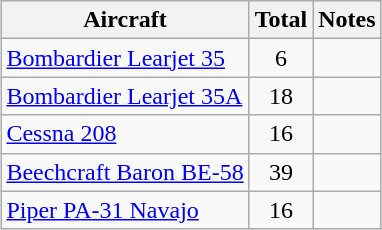<table class="wikitable sortable"  style="margin-left:auto; margin-right:auto">
<tr>
<th>Aircraft</th>
<th>Total</th>
<th>Notes</th>
</tr>
<tr>
<td><a href='#'>Bombardier Learjet 35</a></td>
<td style="text-align:center">6</td>
<td></td>
</tr>
<tr>
<td><a href='#'>Bombardier Learjet 35A</a></td>
<td style="text-align:center">18</td>
<td></td>
</tr>
<tr>
<td><a href='#'>Cessna 208</a></td>
<td style="text-align:center">16</td>
<td></td>
</tr>
<tr>
<td><a href='#'>Beechcraft Baron BE-58</a></td>
<td style="text-align:center">39</td>
<td></td>
</tr>
<tr>
<td><a href='#'>Piper PA-31 Navajo</a></td>
<td style="text-align:center">16</td>
<td></td>
</tr>
</table>
